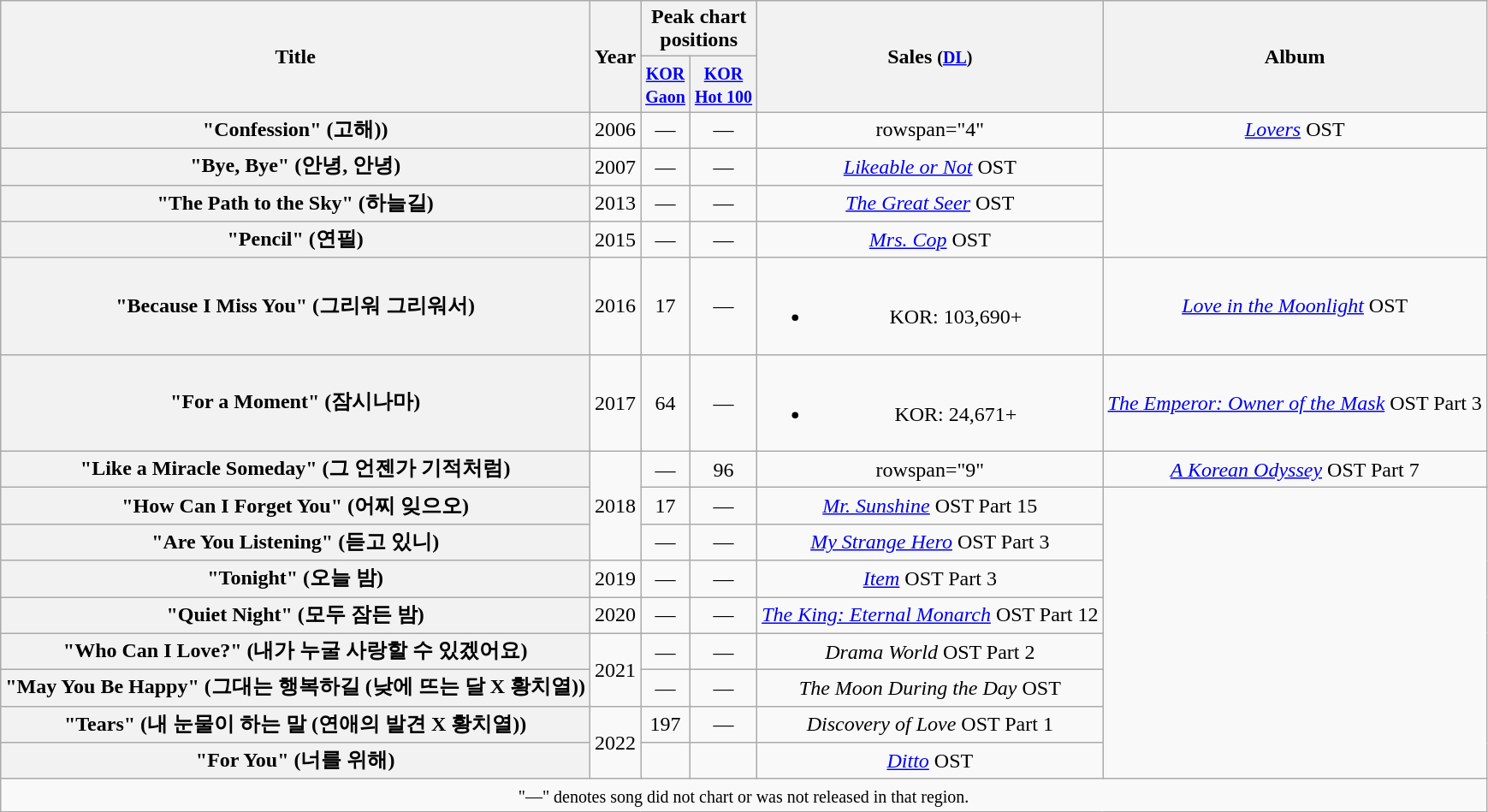<table class="wikitable plainrowheaders" style="text-align:center;">
<tr>
<th rowspan="2" scope="col">Title</th>
<th rowspan="2" scope="col">Year</th>
<th colspan="2" scope="col" style="width:5em;">Peak chart positions</th>
<th rowspan="2" scope="col">Sales <small>(<a href='#'>DL</a>)</small></th>
<th rowspan="2" scope="col">Album</th>
</tr>
<tr>
<th><small><a href='#'>KOR<br>Gaon</a></small><br></th>
<th><small><a href='#'>KOR<br>Hot 100</a></small><br></th>
</tr>
<tr>
<th scope="row">"Confession" (고해))</th>
<td>2006</td>
<td>—</td>
<td>—</td>
<td>rowspan="4" </td>
<td><em><a href='#'>Lovers</a></em> OST</td>
</tr>
<tr>
<th scope="row">"Bye, Bye" (안녕, 안녕)</th>
<td>2007</td>
<td>—</td>
<td>—</td>
<td><em><a href='#'>Likeable or Not</a></em> OST</td>
</tr>
<tr>
<th scope="row">"The Path to the Sky" (하늘길)</th>
<td>2013</td>
<td>—</td>
<td>—</td>
<td><em><a href='#'>The Great Seer</a></em> OST</td>
</tr>
<tr>
<th scope="row">"Pencil" (연필)</th>
<td>2015</td>
<td>—</td>
<td>—</td>
<td><em><a href='#'>Mrs. Cop</a></em> OST</td>
</tr>
<tr>
<th scope="row">"Because I Miss You" (그리워 그리워서)</th>
<td>2016</td>
<td>17</td>
<td>—</td>
<td><br><ul><li>KOR: 103,690+</li></ul></td>
<td><em><a href='#'>Love in the Moonlight</a></em> OST</td>
</tr>
<tr>
<th scope="row">"For a Moment" (잠시나마)</th>
<td>2017</td>
<td>64</td>
<td>—</td>
<td><br><ul><li>KOR: 24,671+</li></ul></td>
<td><em><a href='#'>The Emperor: Owner of the Mask</a></em> OST Part 3</td>
</tr>
<tr>
<th scope="row">"Like a Miracle Someday" (그 언젠가 기적처럼)</th>
<td rowspan="3">2018</td>
<td>—</td>
<td>96</td>
<td>rowspan="9" </td>
<td><em><a href='#'>A Korean Odyssey</a></em> OST Part 7</td>
</tr>
<tr>
<th scope="row">"How Can I Forget You" (어찌 잊으오)</th>
<td>17</td>
<td>—</td>
<td><em><a href='#'>Mr. Sunshine</a></em> OST Part 15</td>
</tr>
<tr>
<th scope="row">"Are You Listening" (듣고 있니)</th>
<td>—</td>
<td>—</td>
<td><em><a href='#'>My Strange Hero</a></em> OST Part 3</td>
</tr>
<tr>
<th scope="row">"Tonight" (오늘 밤)</th>
<td>2019</td>
<td>—</td>
<td>—</td>
<td><em><a href='#'>Item</a></em> OST Part 3</td>
</tr>
<tr>
<th scope="row">"Quiet Night" (모두 잠든 밤)</th>
<td>2020</td>
<td>—</td>
<td>—</td>
<td><em><a href='#'>The King: Eternal Monarch</a></em> OST Part 12</td>
</tr>
<tr>
<th scope="row">"Who Can I Love?" (내가 누굴 사랑할 수 있겠어요)</th>
<td rowspan="2">2021</td>
<td>—</td>
<td>—</td>
<td><em>Drama World</em> OST Part 2</td>
</tr>
<tr>
<th scope="row">"May You Be Happy" (그대는 행복하길 (낮에 뜨는 달 X 황치열))</th>
<td>—</td>
<td>—</td>
<td><em>The Moon During the Day</em> OST</td>
</tr>
<tr>
<th scope="row">"Tears" (내 눈물이 하는 말 (연애의 발견 X 황치열))</th>
<td rowspan=2>2022</td>
<td>197</td>
<td>—</td>
<td><em>Discovery of Love</em> OST Part 1</td>
</tr>
<tr>
<th scope="row">"For You" (너를 위해)</th>
<td></td>
<td></td>
<td><em><a href='#'>Ditto</a></em> OST</td>
</tr>
<tr>
<td colspan="6"><small>"—" denotes song did not chart or was not released in that region.</small></td>
</tr>
</table>
